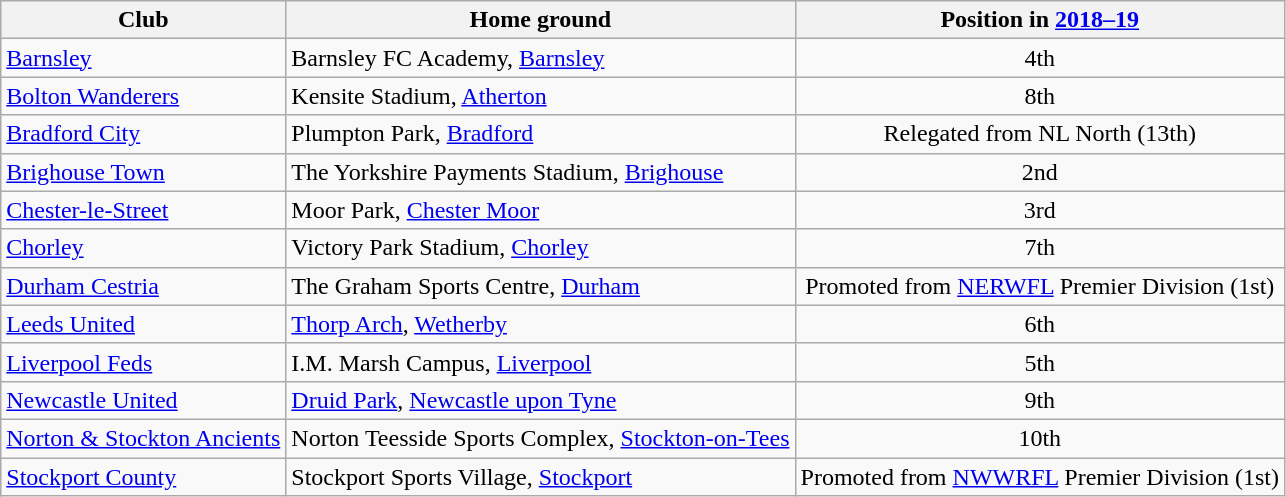<table class="wikitable" style="text-align:center;">
<tr>
<th>Club</th>
<th>Home ground</th>
<th>Position in <a href='#'>2018–19</a></th>
</tr>
<tr>
<td style="text-align:left;"><a href='#'>Barnsley</a></td>
<td style="text-align:left;">Barnsley FC Academy, <a href='#'>Barnsley</a></td>
<td>4th</td>
</tr>
<tr>
<td style="text-align:left;"><a href='#'>Bolton Wanderers</a></td>
<td style="text-align:left;">Kensite Stadium, <a href='#'>Atherton</a></td>
<td>8th</td>
</tr>
<tr>
<td style="text-align:left;"><a href='#'>Bradford City</a></td>
<td style="text-align:left;">Plumpton Park, <a href='#'>Bradford</a></td>
<td>Relegated from NL North (13th)</td>
</tr>
<tr>
<td style="text-align:left;"><a href='#'>Brighouse Town</a></td>
<td style="text-align:left;">The Yorkshire Payments Stadium, <a href='#'>Brighouse</a></td>
<td>2nd</td>
</tr>
<tr>
<td style="text-align:left;"><a href='#'>Chester-le-Street</a></td>
<td style="text-align:left;">Moor Park, <a href='#'>Chester Moor</a></td>
<td>3rd</td>
</tr>
<tr>
<td style="text-align:left;"><a href='#'>Chorley</a></td>
<td style="text-align:left;">Victory Park Stadium, <a href='#'>Chorley</a></td>
<td>7th</td>
</tr>
<tr>
<td style="text-align:left;"><a href='#'>Durham Cestria</a></td>
<td style="text-align:left;">The Graham Sports Centre, <a href='#'>Durham</a></td>
<td>Promoted from <a href='#'>NERWFL</a> Premier Division (1st)</td>
</tr>
<tr>
<td style="text-align:left;"><a href='#'>Leeds United</a></td>
<td style="text-align:left;"><a href='#'>Thorp Arch</a>, <a href='#'>Wetherby</a></td>
<td>6th</td>
</tr>
<tr>
<td style="text-align:left;"><a href='#'>Liverpool Feds</a></td>
<td style="text-align:left;">I.M. Marsh Campus, <a href='#'>Liverpool</a></td>
<td>5th</td>
</tr>
<tr>
<td style="text-align:left;"><a href='#'>Newcastle United</a></td>
<td style="text-align:left;"><a href='#'>Druid Park</a>, <a href='#'>Newcastle upon Tyne</a></td>
<td>9th</td>
</tr>
<tr>
<td style="text-align:left;"><a href='#'>Norton & Stockton Ancients</a></td>
<td style="text-align:left;">Norton Teesside Sports Complex, <a href='#'>Stockton-on-Tees</a></td>
<td>10th</td>
</tr>
<tr>
<td style="text-align:left;"><a href='#'>Stockport County</a></td>
<td style="text-align:left;">Stockport Sports Village, <a href='#'>Stockport</a></td>
<td>Promoted from <a href='#'>NWWRFL</a> Premier Division (1st)</td>
</tr>
</table>
